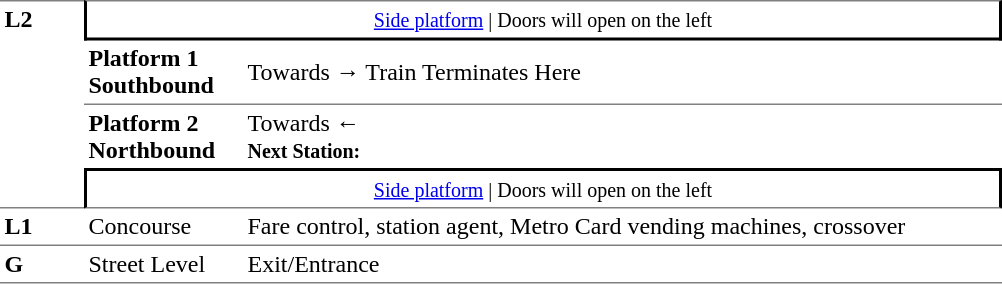<table table border=0 cellspacing=0 cellpadding=3>
<tr>
<td style="border-top:solid 1px grey;border-bottom:solid 1px grey;" width=50 rowspan=4 valign=top><strong>L2</strong></td>
<td style="border-top:solid 1px grey;border-right:solid 2px black;border-left:solid 2px black;border-bottom:solid 2px black;text-align:center;" colspan=2><small><a href='#'>Side platform</a> | Doors will open on the left </small></td>
</tr>
<tr>
<td style="border-bottom:solid 1px grey;" width=100><span><strong>Platform 1</strong><br><strong>Southbound</strong></span></td>
<td style="border-bottom:solid 1px grey;" width=500>Towards → Train Terminates Here</td>
</tr>
<tr>
<td><span><strong>Platform 2</strong><br><strong>Northbound</strong></span></td>
<td><span></span>Towards ← <br><small><strong>Next Station:</strong> </small></td>
</tr>
<tr>
<td style="border-top:solid 2px black;border-right:solid 2px black;border-left:solid 2px black;border-bottom:solid 1px grey;text-align:center;" colspan=2><small><a href='#'>Side platform</a> | Doors will open on the left </small></td>
</tr>
<tr>
<td valign=top><strong>L1</strong></td>
<td valign=top>Concourse</td>
<td valign=top>Fare control, station agent, Metro Card vending machines, crossover</td>
</tr>
<tr>
<td style="border-bottom:solid 1px grey;border-top:solid 1px grey;" width=50 valign=top><strong>G</strong></td>
<td style="border-top:solid 1px grey;border-bottom:solid 1px grey;" width=100 valign=top>Street Level</td>
<td style="border-top:solid 1px grey;border-bottom:solid 1px grey;" width=500 valign=top>Exit/Entrance</td>
</tr>
</table>
